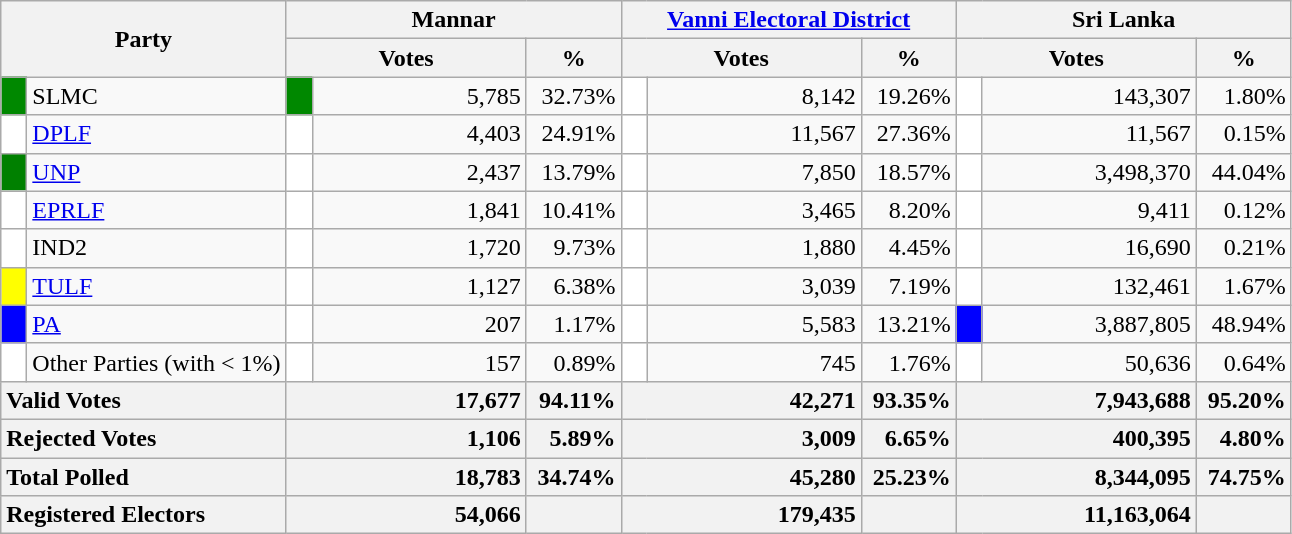<table class="wikitable">
<tr>
<th colspan="2" width="144px"rowspan="2">Party</th>
<th colspan="3" width="216px">Mannar</th>
<th colspan="3" width="216px"><a href='#'>Vanni Electoral District</a></th>
<th colspan="3" width="216px">Sri Lanka</th>
</tr>
<tr>
<th colspan="2" width="144px">Votes</th>
<th>%</th>
<th colspan="2" width="144px">Votes</th>
<th>%</th>
<th colspan="2" width="144px">Votes</th>
<th>%</th>
</tr>
<tr>
<td style="background-color:#008800;" width="10px"></td>
<td style="text-align:left;">SLMC</td>
<td style="background-color:#008800;" width="10px"></td>
<td style="text-align:right;">5,785</td>
<td style="text-align:right;">32.73%</td>
<td style="background-color:white;" width="10px"></td>
<td style="text-align:right;">8,142</td>
<td style="text-align:right;">19.26%</td>
<td style="background-color:white;" width="10px"></td>
<td style="text-align:right;">143,307</td>
<td style="text-align:right;">1.80%</td>
</tr>
<tr>
<td style="background-color:white;" width="10px"></td>
<td style="text-align:left;"><a href='#'>DPLF</a></td>
<td style="background-color:white;" width="10px"></td>
<td style="text-align:right;">4,403</td>
<td style="text-align:right;">24.91%</td>
<td style="background-color:white;" width="10px"></td>
<td style="text-align:right;">11,567</td>
<td style="text-align:right;">27.36%</td>
<td style="background-color:white;" width="10px"></td>
<td style="text-align:right;">11,567</td>
<td style="text-align:right;">0.15%</td>
</tr>
<tr>
<td style="background-color:green;" width="10px"></td>
<td style="text-align:left;"><a href='#'>UNP</a></td>
<td style="background-color:white;" width="10px"></td>
<td style="text-align:right;">2,437</td>
<td style="text-align:right;">13.79%</td>
<td style="background-color:white;" width="10px"></td>
<td style="text-align:right;">7,850</td>
<td style="text-align:right;">18.57%</td>
<td style="background-color:white;" width="10px"></td>
<td style="text-align:right;">3,498,370</td>
<td style="text-align:right;">44.04%</td>
</tr>
<tr>
<td style="background-color:white;" width="10px"></td>
<td style="text-align:left;"><a href='#'>EPRLF</a></td>
<td style="background-color:white;" width="10px"></td>
<td style="text-align:right;">1,841</td>
<td style="text-align:right;">10.41%</td>
<td style="background-color:white;" width="10px"></td>
<td style="text-align:right;">3,465</td>
<td style="text-align:right;">8.20%</td>
<td style="background-color:white;" width="10px"></td>
<td style="text-align:right;">9,411</td>
<td style="text-align:right;">0.12%</td>
</tr>
<tr>
<td style="background-color:white;" width="10px"></td>
<td style="text-align:left;">IND2</td>
<td style="background-color:white;" width="10px"></td>
<td style="text-align:right;">1,720</td>
<td style="text-align:right;">9.73%</td>
<td style="background-color:white;" width="10px"></td>
<td style="text-align:right;">1,880</td>
<td style="text-align:right;">4.45%</td>
<td style="background-color:white;" width="10px"></td>
<td style="text-align:right;">16,690</td>
<td style="text-align:right;">0.21%</td>
</tr>
<tr>
<td style="background-color:yellow;" width="10px"></td>
<td style="text-align:left;"><a href='#'>TULF</a></td>
<td style="background-color:white;" width="10px"></td>
<td style="text-align:right;">1,127</td>
<td style="text-align:right;">6.38%</td>
<td style="background-color:white;" width="10px"></td>
<td style="text-align:right;">3,039</td>
<td style="text-align:right;">7.19%</td>
<td style="background-color:white;" width="10px"></td>
<td style="text-align:right;">132,461</td>
<td style="text-align:right;">1.67%</td>
</tr>
<tr>
<td style="background-color:blue;" width="10px"></td>
<td style="text-align:left;"><a href='#'>PA</a></td>
<td style="background-color:white;" width="10px"></td>
<td style="text-align:right;">207</td>
<td style="text-align:right;">1.17%</td>
<td style="background-color:white;" width="10px"></td>
<td style="text-align:right;">5,583</td>
<td style="text-align:right;">13.21%</td>
<td style="background-color:blue;" width="10px"></td>
<td style="text-align:right;">3,887,805</td>
<td style="text-align:right;">48.94%</td>
</tr>
<tr>
<td style="background-color:white;" width="10px"></td>
<td style="text-align:left;">Other Parties (with < 1%)</td>
<td style="background-color:white;" width="10px"></td>
<td style="text-align:right;">157</td>
<td style="text-align:right;">0.89%</td>
<td style="background-color:white;" width="10px"></td>
<td style="text-align:right;">745</td>
<td style="text-align:right;">1.76%</td>
<td style="background-color:white;" width="10px"></td>
<td style="text-align:right;">50,636</td>
<td style="text-align:right;">0.64%</td>
</tr>
<tr>
<th colspan="2" width="144px"style="text-align:left;">Valid Votes</th>
<th style="text-align:right;"colspan="2" width="144px">17,677</th>
<th style="text-align:right;">94.11%</th>
<th style="text-align:right;"colspan="2" width="144px">42,271</th>
<th style="text-align:right;">93.35%</th>
<th style="text-align:right;"colspan="2" width="144px">7,943,688</th>
<th style="text-align:right;">95.20%</th>
</tr>
<tr>
<th colspan="2" width="144px"style="text-align:left;">Rejected Votes</th>
<th style="text-align:right;"colspan="2" width="144px">1,106</th>
<th style="text-align:right;">5.89%</th>
<th style="text-align:right;"colspan="2" width="144px">3,009</th>
<th style="text-align:right;">6.65%</th>
<th style="text-align:right;"colspan="2" width="144px">400,395</th>
<th style="text-align:right;">4.80%</th>
</tr>
<tr>
<th colspan="2" width="144px"style="text-align:left;">Total Polled</th>
<th style="text-align:right;"colspan="2" width="144px">18,783</th>
<th style="text-align:right;">34.74%</th>
<th style="text-align:right;"colspan="2" width="144px">45,280</th>
<th style="text-align:right;">25.23%</th>
<th style="text-align:right;"colspan="2" width="144px">8,344,095</th>
<th style="text-align:right;">74.75%</th>
</tr>
<tr>
<th colspan="2" width="144px"style="text-align:left;">Registered Electors</th>
<th style="text-align:right;"colspan="2" width="144px">54,066</th>
<th></th>
<th style="text-align:right;"colspan="2" width="144px">179,435</th>
<th></th>
<th style="text-align:right;"colspan="2" width="144px">11,163,064</th>
<th></th>
</tr>
</table>
